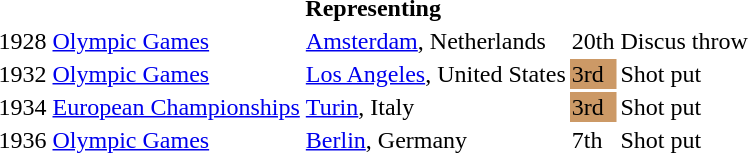<table>
<tr>
<th colspan="5">Representing </th>
</tr>
<tr>
<td>1928</td>
<td><a href='#'>Olympic Games</a></td>
<td><a href='#'>Amsterdam</a>, Netherlands</td>
<td>20th</td>
<td>Discus throw</td>
</tr>
<tr>
<td>1932</td>
<td><a href='#'>Olympic Games</a></td>
<td><a href='#'>Los Angeles</a>, United States</td>
<td bgcolor="CC9966">3rd</td>
<td>Shot put</td>
</tr>
<tr>
<td>1934</td>
<td><a href='#'>European Championships</a></td>
<td><a href='#'>Turin</a>, Italy</td>
<td bgcolor="cc9966">3rd</td>
<td>Shot put</td>
</tr>
<tr>
<td>1936</td>
<td><a href='#'>Olympic Games</a></td>
<td><a href='#'>Berlin</a>, Germany</td>
<td>7th</td>
<td>Shot put</td>
</tr>
</table>
